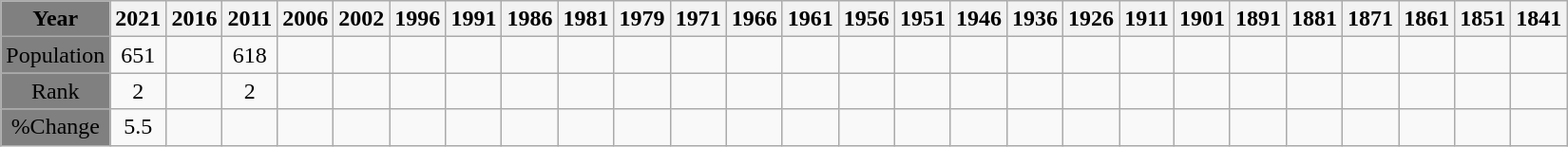<table class="wikitable">
<tr>
<th style="background:grey;">Year</th>
<th>2021</th>
<th>2016</th>
<th>2011</th>
<th>2006</th>
<th>2002</th>
<th>1996</th>
<th>1991</th>
<th>1986</th>
<th>1981</th>
<th>1979</th>
<th>1971</th>
<th>1966</th>
<th>1961</th>
<th>1956</th>
<th>1951</th>
<th>1946</th>
<th>1936</th>
<th>1926</th>
<th>1911</th>
<th>1901</th>
<th>1891</th>
<th>1881</th>
<th>1871</th>
<th>1861</th>
<th>1851</th>
<th>1841</th>
</tr>
<tr align="center">
<td style="background:grey;">Population</td>
<td>651</td>
<td></td>
<td>618</td>
<td></td>
<td></td>
<td></td>
<td></td>
<td></td>
<td></td>
<td></td>
<td></td>
<td></td>
<td></td>
<td></td>
<td></td>
<td></td>
<td></td>
<td></td>
<td></td>
<td></td>
<td></td>
<td></td>
<td></td>
<td></td>
<td></td>
<td></td>
</tr>
<tr align="center">
<td style="background:grey;">Rank</td>
<td>2</td>
<td></td>
<td>2</td>
<td></td>
<td></td>
<td></td>
<td></td>
<td></td>
<td></td>
<td></td>
<td></td>
<td></td>
<td></td>
<td></td>
<td></td>
<td></td>
<td></td>
<td></td>
<td></td>
<td></td>
<td></td>
<td></td>
<td></td>
<td></td>
<td></td>
<td></td>
</tr>
<tr align="center">
<td style="background:grey;">%Change</td>
<td>5.5</td>
<td></td>
<td></td>
<td></td>
<td></td>
<td></td>
<td></td>
<td></td>
<td></td>
<td></td>
<td></td>
<td></td>
<td></td>
<td></td>
<td></td>
<td></td>
<td></td>
<td></td>
<td></td>
<td></td>
<td></td>
<td></td>
<td></td>
<td></td>
<td></td>
<td></td>
</tr>
</table>
